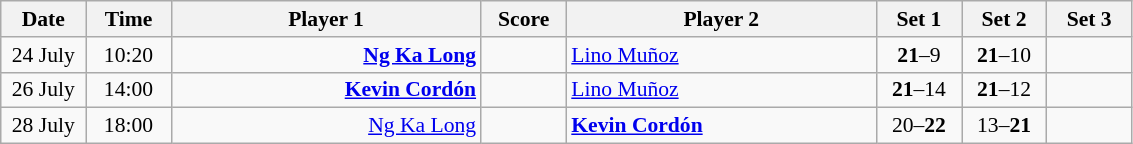<table class="wikitable" style="font-size:90%; text-align:center">
<tr>
<th width="50">Date</th>
<th width="50">Time</th>
<th width="200">Player 1</th>
<th width="50">Score</th>
<th width="200">Player 2</th>
<th width="50">Set 1</th>
<th width="50">Set 2</th>
<th width="50">Set 3</th>
</tr>
<tr>
<td>24 July</td>
<td>10:20</td>
<td align="right"><strong><a href='#'>Ng Ka Long</a> </strong></td>
<td> </td>
<td align="left"> <a href='#'>Lino Muñoz</a></td>
<td><strong>21</strong>–9</td>
<td><strong>21</strong>–10</td>
<td></td>
</tr>
<tr>
<td>26 July</td>
<td>14:00</td>
<td align="right"><strong><a href='#'>Kevin Cordón</a> </strong></td>
<td> </td>
<td align="left"> <a href='#'>Lino Muñoz</a></td>
<td><strong>21</strong>–14</td>
<td><strong>21</strong>–12</td>
<td></td>
</tr>
<tr>
<td>28 July</td>
<td>18:00</td>
<td align="right"><a href='#'>Ng Ka Long</a> </td>
<td> </td>
<td align="left"><strong> <a href='#'>Kevin Cordón</a></strong></td>
<td>20–<strong>22</strong></td>
<td>13–<strong>21</strong></td>
<td></td>
</tr>
</table>
